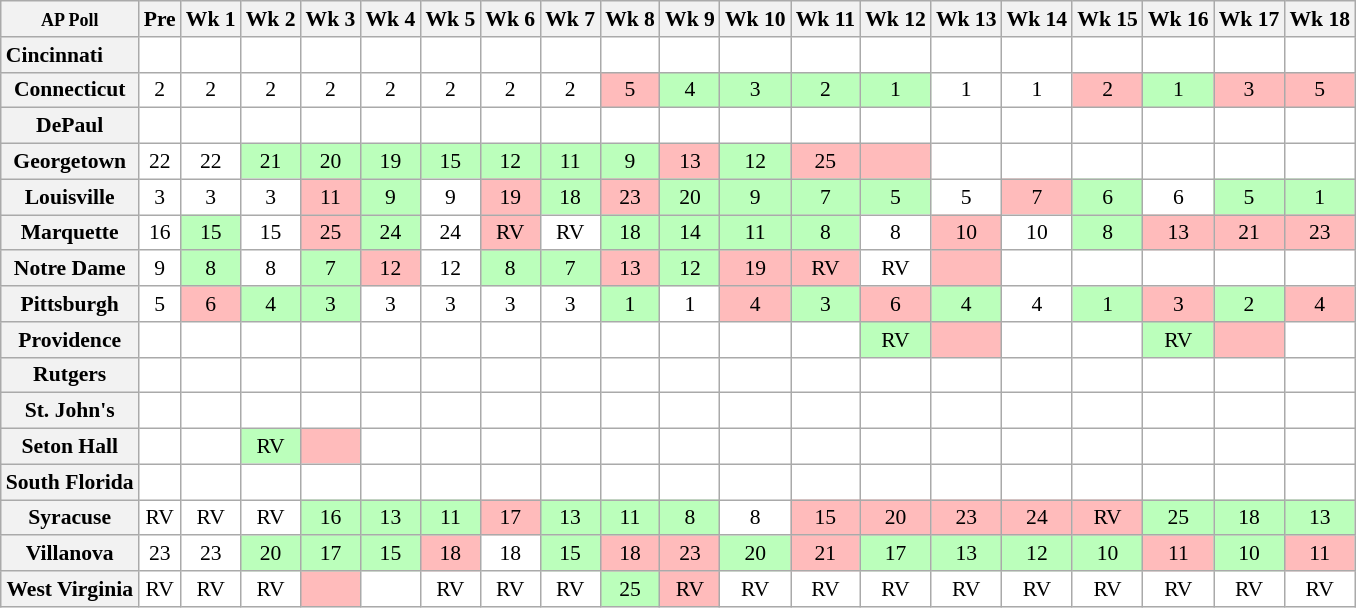<table class="wikitable" style="white-space:nowrap;font-size:90%;">
<tr>
<th><small>AP Poll</small></th>
<th>Pre</th>
<th>Wk 1</th>
<th>Wk 2</th>
<th>Wk 3</th>
<th>Wk 4</th>
<th>Wk 5</th>
<th>Wk 6</th>
<th>Wk 7</th>
<th>Wk 8</th>
<th>Wk 9</th>
<th>Wk 10</th>
<th>Wk 11</th>
<th>Wk 12</th>
<th>Wk 13</th>
<th>Wk 14</th>
<th>Wk 15</th>
<th>Wk 16</th>
<th>Wk 17</th>
<th>Wk 18</th>
</tr>
<tr style="text-align:center;">
<th style="text-align:left;">Cincinnati</th>
<td style="background:#fff;"></td>
<td style="background:#fff;"></td>
<td style="background:#fff;"></td>
<td style="background:#fff;"></td>
<td style="background:#fff;"></td>
<td style="background:#fff;"></td>
<td style="background:#fff;"></td>
<td style="background:#fff;"></td>
<td style="background:#fff;"></td>
<td style="background:#fff;"></td>
<td style="background:#fff;"></td>
<td style="background:#fff;"></td>
<td style="background:#fff;"></td>
<td style="background:#fff;"></td>
<td style="background:#fff;"></td>
<td style="background:#fff;"></td>
<td style="background:#fff;"></td>
<td style="background:#fff;"></td>
<td style="background:#fff;"></td>
</tr>
<tr style="text-align:center;">
<th>Connecticut</th>
<td style="background:#fff;">2</td>
<td style="background:#fff;">2</td>
<td style="background:#fff;">2</td>
<td style="background:#fff;">2</td>
<td style="background:#fff;">2</td>
<td style="background:#fff;">2</td>
<td style="background:#fff;">2</td>
<td style="background:#fff;">2</td>
<td style="background:#fbb;">5</td>
<td style="background:#bfb;">4</td>
<td style="background:#bfb;">3</td>
<td style="background:#bfb;">2</td>
<td style="background:#bfb;">1</td>
<td style="background:#fff;">1</td>
<td style="background:#fff;">1</td>
<td style="background:#fbb;">2</td>
<td style="background:#bfb;">1</td>
<td style="background:#fbb;">3</td>
<td style="background:#fbb;">5</td>
</tr>
<tr style="text-align:center;">
<th>DePaul</th>
<td style="background:#fff;"></td>
<td style="background:#fff;"></td>
<td style="background:#fff;"></td>
<td style="background:#fff;"></td>
<td style="background:#fff;"></td>
<td style="background:#fff;"></td>
<td style="background:#fff;"></td>
<td style="background:#fff;"></td>
<td style="background:#fff;"></td>
<td style="background:#fff;"></td>
<td style="background:#fff;"></td>
<td style="background:#fff;"></td>
<td style="background:#fff;"></td>
<td style="background:#fff;"></td>
<td style="background:#fff;"></td>
<td style="background:#fff;"></td>
<td style="background:#fff;"></td>
<td style="background:#fff;"></td>
<td style="background:#fff;"></td>
</tr>
<tr style="text-align:center;">
<th>Georgetown</th>
<td style="background:#fff;">22</td>
<td style="background:#fff;">22</td>
<td style="background:#bfb;">21</td>
<td style="background:#bfb;">20</td>
<td style="background:#bfb;">19</td>
<td style="background:#bfb;">15</td>
<td style="background:#bfb;">12</td>
<td style="background:#bfb;">11</td>
<td style="background:#bfb;">9</td>
<td style="background:#fbb;">13</td>
<td style="background:#bfb;">12</td>
<td style="background:#fbb;">25</td>
<td style="background:#fbb;"></td>
<td style="background:#fff;"></td>
<td style="background:#fff;"></td>
<td style="background:#fff;"></td>
<td style="background:#fff;"></td>
<td style="background:#fff;"></td>
<td style="background:#fff;"></td>
</tr>
<tr style="text-align:center;">
<th>Louisville</th>
<td style="background:#fff;">3</td>
<td style="background:#fff;">3</td>
<td style="background:#fff;">3</td>
<td style="background:#fbb;">11</td>
<td style="background:#bfb;">9</td>
<td style="background:#fff;">9</td>
<td style="background:#fbb;">19</td>
<td style="background:#bfb;">18</td>
<td style="background:#fbb;">23</td>
<td style="background:#bfb;">20</td>
<td style="background:#bfb;">9</td>
<td style="background:#bfb;">7</td>
<td style="background:#bfb;">5</td>
<td style="background:#fff;">5</td>
<td style="background:#fbb;">7</td>
<td style="background:#bfb;">6</td>
<td style="background:#fff;">6</td>
<td style="background:#bfb;">5</td>
<td style="background:#bfb;">1</td>
</tr>
<tr style="text-align:center;">
<th>Marquette</th>
<td style="background:#fff;">16</td>
<td style="background:#bfb;">15</td>
<td style="background:#fff;">15</td>
<td style="background:#fbb;">25</td>
<td style="background:#bfb;">24</td>
<td style="background:#fff;">24</td>
<td style="background:#fbb;">RV</td>
<td style="background:#fff;">RV</td>
<td style="background:#bfb;">18</td>
<td style="background:#bfb;">14</td>
<td style="background:#bfb;">11</td>
<td style="background:#bfb;">8</td>
<td style="background:#fff;">8</td>
<td style="background:#fbb;">10</td>
<td style="background:#fff;">10</td>
<td style="background:#bfb;">8</td>
<td style="background:#fbb;">13</td>
<td style="background:#fbb;">21</td>
<td style="background:#fbb;">23</td>
</tr>
<tr style="text-align:center;">
<th>Notre Dame</th>
<td style="background:#fff;">9</td>
<td style="background:#bfb;">8</td>
<td style="background:#fff;">8</td>
<td style="background:#bfb;">7</td>
<td style="background:#fbb;">12</td>
<td style="background:#fff;">12</td>
<td style="background:#bfb;">8</td>
<td style="background:#bfb;">7</td>
<td style="background:#fbb;">13</td>
<td style="background:#bfb;">12</td>
<td style="background:#fbb;">19</td>
<td style="background:#fbb;">RV</td>
<td style="background:#fff;">RV</td>
<td style="background:#fbb;"></td>
<td style="background:#fff;"></td>
<td style="background:#fff;"></td>
<td style="background:#fff;"></td>
<td style="background:#fff;"></td>
<td style="background:#fff;"></td>
</tr>
<tr style="text-align:center;">
<th>Pittsburgh</th>
<td style="background:#fff;">5</td>
<td style="background:#fbb;">6</td>
<td style="background:#bfb;">4</td>
<td style="background:#bfb;">3</td>
<td style="background:#fff;">3</td>
<td style="background:#fff;">3</td>
<td style="background:#fff;">3</td>
<td style="background:#fff;">3</td>
<td style="background:#bfb;">1</td>
<td style="background:#fff;">1</td>
<td style="background:#fbb;">4</td>
<td style="background:#bfb;">3</td>
<td style="background:#fbb;">6</td>
<td style="background:#bfb;">4</td>
<td style="background:#fff;">4</td>
<td style="background:#bfb;">1</td>
<td style="background:#fbb;">3</td>
<td style="background:#bfb;">2</td>
<td style="background:#fbb;">4</td>
</tr>
<tr style="text-align:center;">
<th>Providence</th>
<td style="background:#fff;"></td>
<td style="background:#fff;"></td>
<td style="background:#fff;"></td>
<td style="background:#fff;"></td>
<td style="background:#fff;"></td>
<td style="background:#fff;"></td>
<td style="background:#fff;"></td>
<td style="background:#fff;"></td>
<td style="background:#fff;"></td>
<td style="background:#fff;"></td>
<td style="background:#fff;"></td>
<td style="background:#fff;"></td>
<td style="background:#bfb;">RV</td>
<td style="background:#fbb;"></td>
<td style="background:#fff;"></td>
<td style="background:#fff;"></td>
<td style="background:#bfb;">RV</td>
<td style="background:#fbb;"></td>
<td style="background:#fff;"></td>
</tr>
<tr style="text-align:center;">
<th>Rutgers</th>
<td style="background:#fff;"></td>
<td style="background:#fff;"></td>
<td style="background:#fff;"></td>
<td style="background:#fff;"></td>
<td style="background:#fff;"></td>
<td style="background:#fff;"></td>
<td style="background:#fff;"></td>
<td style="background:#fff;"></td>
<td style="background:#fff;"></td>
<td style="background:#fff;"></td>
<td style="background:#fff;"></td>
<td style="background:#fff;"></td>
<td style="background:#fff;"></td>
<td style="background:#fff;"></td>
<td style="background:#fff;"></td>
<td style="background:#fff;"></td>
<td style="background:#fff;"></td>
<td style="background:#fff;"></td>
<td style="background:#fff;"></td>
</tr>
<tr style="text-align:center;">
<th>St. John's</th>
<td style="background:#fff;"></td>
<td style="background:#fff;"></td>
<td style="background:#fff;"></td>
<td style="background:#fff;"></td>
<td style="background:#fff;"></td>
<td style="background:#fff;"></td>
<td style="background:#fff;"></td>
<td style="background:#fff;"></td>
<td style="background:#fff;"></td>
<td style="background:#fff;"></td>
<td style="background:#fff;"></td>
<td style="background:#fff;"></td>
<td style="background:#fff;"></td>
<td style="background:#fff;"></td>
<td style="background:#fff;"></td>
<td style="background:#fff;"></td>
<td style="background:#fff;"></td>
<td style="background:#fff;"></td>
<td style="background:#fff;"></td>
</tr>
<tr style="text-align:center;">
<th>Seton Hall</th>
<td style="background:#fff;"></td>
<td style="background:#fff;"></td>
<td style="background:#bfb;">RV</td>
<td style="background:#fbb;"></td>
<td style="background:#fff;"></td>
<td style="background:#fff;"></td>
<td style="background:#fff;"></td>
<td style="background:#fff;"></td>
<td style="background:#fff;"></td>
<td style="background:#fff;"></td>
<td style="background:#fff;"></td>
<td style="background:#fff;"></td>
<td style="background:#fff;"></td>
<td style="background:#fff;"></td>
<td style="background:#fff;"></td>
<td style="background:#fff;"></td>
<td style="background:#fff;"></td>
<td style="background:#fff;"></td>
<td style="background:#fff;"></td>
</tr>
<tr style="text-align:center;">
<th>South Florida</th>
<td style="background:#fff;"></td>
<td style="background:#fff;"></td>
<td style="background:#fff;"></td>
<td style="background:#fff;"></td>
<td style="background:#fff;"></td>
<td style="background:#fff;"></td>
<td style="background:#fff;"></td>
<td style="background:#fff;"></td>
<td style="background:#fff;"></td>
<td style="background:#fff;"></td>
<td style="background:#fff;"></td>
<td style="background:#fff;"></td>
<td style="background:#fff;"></td>
<td style="background:#fff;"></td>
<td style="background:#fff;"></td>
<td style="background:#fff;"></td>
<td style="background:#fff;"></td>
<td style="background:#fff;"></td>
<td style="background:#fff;"></td>
</tr>
<tr style="text-align:center;">
<th>Syracuse</th>
<td style="background:#fff;">RV</td>
<td style="background:#fff;">RV</td>
<td style="background:#fff;">RV</td>
<td style="background:#bfb;">16</td>
<td style="background:#bfb;">13</td>
<td style="background:#bfb;">11</td>
<td style="background:#fbb;">17</td>
<td style="background:#bfb;">13</td>
<td style="background:#bfb;">11</td>
<td style="background:#bfb;">8</td>
<td style="background:#fff;">8</td>
<td style="background:#fbb;">15</td>
<td style="background:#fbb;">20</td>
<td style="background:#fbb;">23</td>
<td style="background:#fbb;">24</td>
<td style="background:#fbb;">RV</td>
<td style="background:#bfb;">25</td>
<td style="background:#bfb;">18</td>
<td style="background:#bfb;">13</td>
</tr>
<tr style="text-align:center;">
<th>Villanova</th>
<td style="background:#fff;">23</td>
<td style="background:#fff;">23</td>
<td style="background:#bfb;">20</td>
<td style="background:#bfb;">17</td>
<td style="background:#bfb;">15</td>
<td style="background:#fbb;">18</td>
<td style="background:#fff;">18</td>
<td style="background:#bfb;">15</td>
<td style="background:#fbb;">18</td>
<td style="background:#fbb;">23</td>
<td style="background:#bfb;">20</td>
<td style="background:#fbb;">21</td>
<td style="background:#bfb;">17</td>
<td style="background:#bfb;">13</td>
<td style="background:#bfb;">12</td>
<td style="background:#bfb;">10</td>
<td style="background:#fbb;">11</td>
<td style="background:#bfb;">10</td>
<td style="background:#fbb;">11</td>
</tr>
<tr style="text-align:center;">
<th>West Virginia</th>
<td style="background:#fff;">RV</td>
<td style="background:#fff;">RV</td>
<td style="background:#fff;">RV</td>
<td style="background:#fbb;"></td>
<td style="background:#fff;"></td>
<td style="background:#fff;">RV</td>
<td style="background:#fff;">RV</td>
<td style="background:#fff;">RV</td>
<td style="background:#bfb;">25</td>
<td style="background:#fbb;">RV</td>
<td style="background:#fff;">RV</td>
<td style="background:#fff;">RV</td>
<td style="background:#fff;">RV</td>
<td style="background:#fff;">RV</td>
<td style="background:#fff;">RV</td>
<td style="background:#fff;">RV</td>
<td style="background:#fff;">RV</td>
<td style="background:#fff;">RV</td>
<td style="background:#fff;">RV</td>
</tr>
</table>
